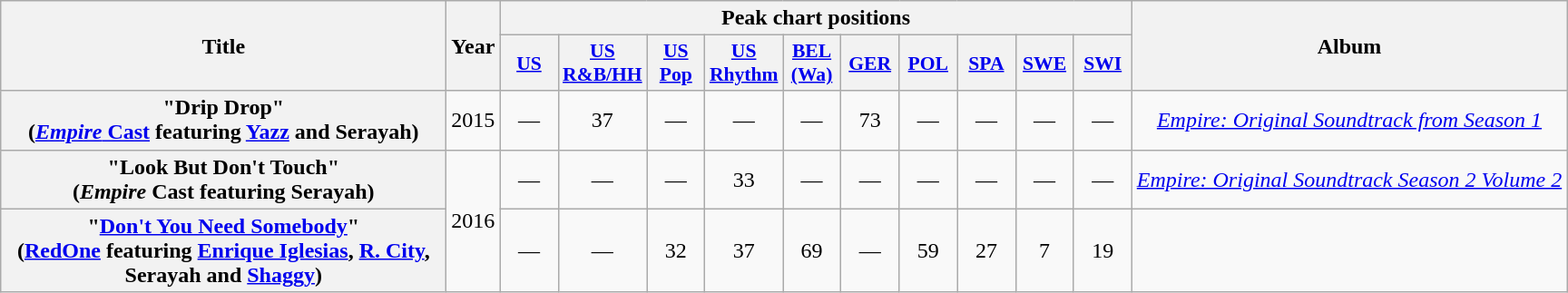<table class="wikitable plainrowheaders" style="text-align:center;" border="1">
<tr>
<th scope="col" rowspan="2" style="width:20em;">Title</th>
<th scope="col" rowspan="2">Year</th>
<th scope="col" colspan="10">Peak chart positions</th>
<th scope="col" rowspan="2">Album</th>
</tr>
<tr>
<th scope="col" style="width:2.5em;font-size:90%;"><a href='#'>US</a><br></th>
<th scope="col" style="width:2.5em;font-size:90%;"><a href='#'>US<br>R&B/HH</a><br></th>
<th scope="col" style="width:2.5em;font-size:90%;"><a href='#'>US<br>Pop</a><br></th>
<th scope="col" style="width:2.5em;font-size:90%;"><a href='#'>US<br>Rhythm</a><br></th>
<th scope="col" style="width:2.5em;font-size:90%;"><a href='#'>BEL<br>(Wa)</a><br></th>
<th scope="col" style="width:2.5em;font-size:90%;"><a href='#'>GER</a><br></th>
<th scope="col" style="width:2.5em;font-size:90%;"><a href='#'>POL</a><br></th>
<th scope="col" style="width:2.5em;font-size:90%;"><a href='#'>SPA</a><br></th>
<th scope="col" style="width:2.5em;font-size:90%;"><a href='#'>SWE</a><br></th>
<th scope="col" style="width:2.5em;font-size:90%;"><a href='#'>SWI</a><br></th>
</tr>
<tr>
<th scope="row">"Drip Drop"<br><span>(<a href='#'><em>Empire</em> Cast</a> featuring <a href='#'>Yazz</a> and Serayah)</span></th>
<td>2015</td>
<td>—</td>
<td>37</td>
<td>—</td>
<td>—</td>
<td>—</td>
<td>73</td>
<td>—</td>
<td>—</td>
<td>—</td>
<td>—</td>
<td><em><a href='#'>Empire: Original Soundtrack from Season 1</a></em></td>
</tr>
<tr>
<th scope="row">"Look But Don't Touch"<br><span>(<em>Empire</em> Cast featuring Serayah)</span></th>
<td rowspan="2">2016</td>
<td>—</td>
<td>—</td>
<td>—</td>
<td>33</td>
<td>—</td>
<td>—</td>
<td>—</td>
<td>—</td>
<td>—</td>
<td>—</td>
<td><em><a href='#'>Empire: Original Soundtrack Season 2 Volume 2</a></em></td>
</tr>
<tr>
<th scope="row">"<a href='#'>Don't You Need Somebody</a>"<br><span>(<a href='#'>RedOne</a> featuring <a href='#'>Enrique Iglesias</a>, <a href='#'>R. City</a>, Serayah and <a href='#'>Shaggy</a>)</span></th>
<td>—</td>
<td>—</td>
<td>32</td>
<td>37</td>
<td>69</td>
<td>—</td>
<td>59</td>
<td>27</td>
<td>7</td>
<td>19</td>
<td></td>
</tr>
</table>
